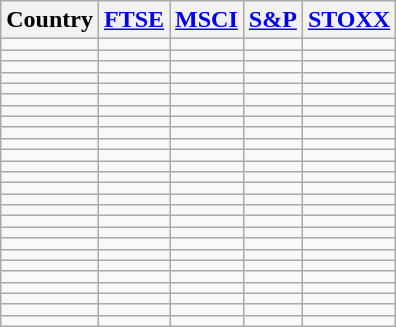<table class="wikitable" style="text-align:center">
<tr>
<th>Country</th>
<th><a href='#'>FTSE</a></th>
<th><a href='#'>MSCI</a></th>
<th><a href='#'>S&P</a></th>
<th><a href='#'>STOXX</a></th>
</tr>
<tr>
<td align=left></td>
<td></td>
<td></td>
<td></td>
<td></td>
</tr>
<tr>
<td align=left></td>
<td></td>
<td></td>
<td></td>
<td></td>
</tr>
<tr>
<td align=left></td>
<td></td>
<td></td>
<td></td>
<td></td>
</tr>
<tr>
<td align=left></td>
<td></td>
<td></td>
<td></td>
<td></td>
</tr>
<tr>
<td align=left></td>
<td></td>
<td></td>
<td></td>
<td></td>
</tr>
<tr>
<td align=left></td>
<td></td>
<td></td>
<td></td>
<td></td>
</tr>
<tr>
<td align=left></td>
<td></td>
<td></td>
<td></td>
<td></td>
</tr>
<tr>
<td align=left></td>
<td></td>
<td></td>
<td></td>
<td></td>
</tr>
<tr>
<td align=left></td>
<td></td>
<td></td>
<td></td>
<td></td>
</tr>
<tr>
<td align=left></td>
<td></td>
<td></td>
<td></td>
<td></td>
</tr>
<tr>
<td align=left></td>
<td></td>
<td></td>
<td></td>
<td></td>
</tr>
<tr>
<td align=left></td>
<td></td>
<td></td>
<td></td>
<td></td>
</tr>
<tr>
<td align=left></td>
<td></td>
<td></td>
<td></td>
<td></td>
</tr>
<tr>
<td align=left></td>
<td></td>
<td></td>
<td></td>
<td></td>
</tr>
<tr>
<td align=left></td>
<td></td>
<td></td>
<td></td>
<td></td>
</tr>
<tr>
<td align=left></td>
<td></td>
<td></td>
<td></td>
<td></td>
</tr>
<tr>
<td align=left></td>
<td></td>
<td></td>
<td></td>
<td></td>
</tr>
<tr>
<td align=left></td>
<td></td>
<td></td>
<td></td>
<td></td>
</tr>
<tr>
<td align=left></td>
<td></td>
<td></td>
<td></td>
<td></td>
</tr>
<tr>
<td align=left></td>
<td></td>
<td></td>
<td></td>
<td></td>
</tr>
<tr>
<td align=left></td>
<td></td>
<td></td>
<td></td>
<td></td>
</tr>
<tr>
<td align=left></td>
<td></td>
<td></td>
<td></td>
<td></td>
</tr>
<tr>
<td align=left></td>
<td></td>
<td></td>
<td></td>
<td></td>
</tr>
<tr>
<td align=left></td>
<td></td>
<td></td>
<td></td>
<td></td>
</tr>
<tr>
<td align=left></td>
<td></td>
<td></td>
<td></td>
<td></td>
</tr>
<tr>
<td align=left></td>
<td></td>
<td></td>
<td></td>
<td></td>
</tr>
</table>
